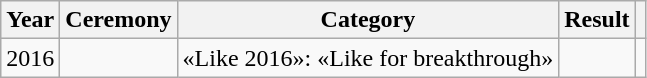<table class="wikitable">
<tr>
<th>Year</th>
<th>Ceremony</th>
<th>Category</th>
<th>Result</th>
<th></th>
</tr>
<tr>
<td>2016</td>
<td></td>
<td>«Like 2016»: «Like for breakthrough»</td>
<td></td>
<td></td>
</tr>
</table>
